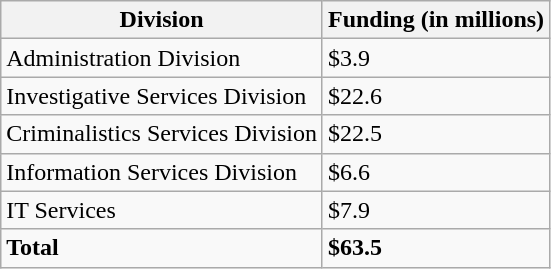<table border="1" cellspacing="0" cellpadding="5" style="border-collapse:collapse;" class="wikitable defaultcenter col1left col2right">
<tr>
<th>Division</th>
<th>Funding (in millions)</th>
</tr>
<tr>
<td>Administration Division</td>
<td>$3.9</td>
</tr>
<tr>
<td>Investigative Services Division</td>
<td>$22.6</td>
</tr>
<tr>
<td>Criminalistics Services Division</td>
<td>$22.5</td>
</tr>
<tr>
<td>Information Services Division</td>
<td>$6.6</td>
</tr>
<tr>
<td>IT Services</td>
<td>$7.9</td>
</tr>
<tr>
<td><strong>Total</strong></td>
<td><strong>$63.5</strong></td>
</tr>
</table>
